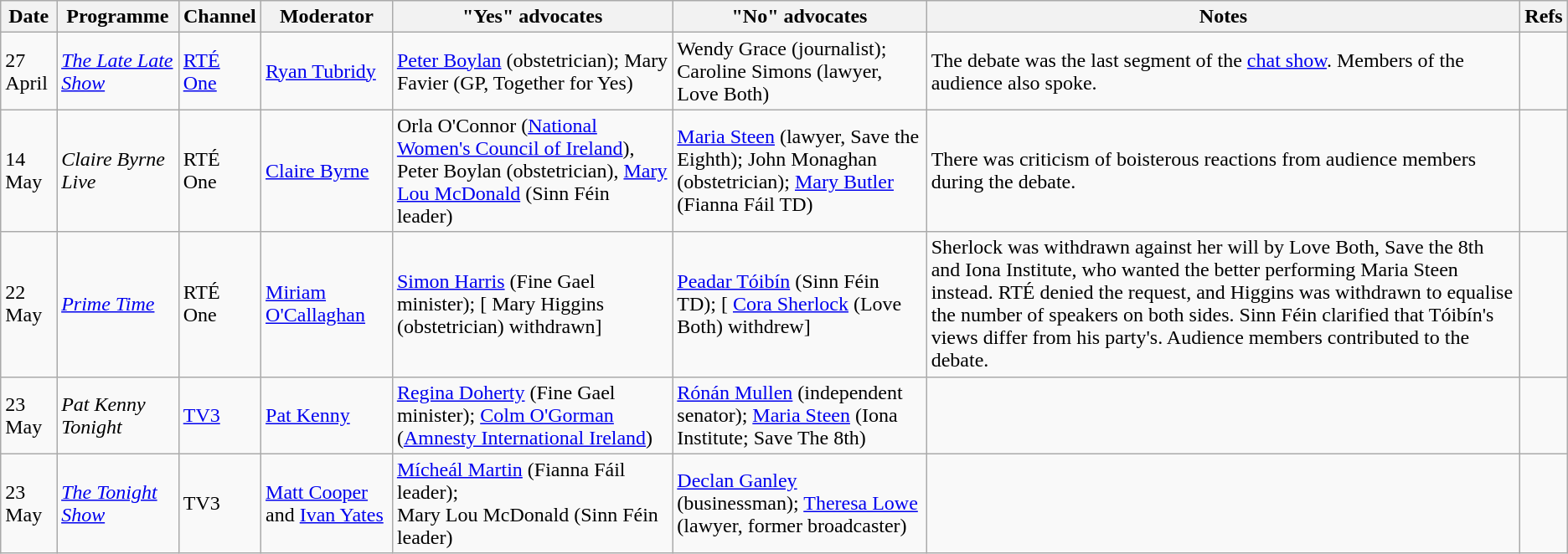<table class="wikitable">
<tr>
<th>Date</th>
<th>Programme</th>
<th>Channel</th>
<th>Moderator</th>
<th>"Yes" advocates</th>
<th>"No" advocates</th>
<th>Notes</th>
<th>Refs</th>
</tr>
<tr>
<td>27 April</td>
<td><em><a href='#'>The Late Late Show</a></em></td>
<td><a href='#'>RTÉ One</a></td>
<td><a href='#'>Ryan Tubridy</a></td>
<td><a href='#'>Peter Boylan</a> (obstetrician); Mary Favier (GP, Together for Yes)</td>
<td>Wendy Grace (journalist); Caroline Simons (lawyer, Love Both)</td>
<td>The debate was the last segment of the <a href='#'>chat show</a>. Members of the audience also spoke.</td>
<td></td>
</tr>
<tr>
<td>14 May</td>
<td><em>Claire Byrne Live</em></td>
<td>RTÉ One</td>
<td><a href='#'>Claire Byrne</a></td>
<td>Orla O'Connor (<a href='#'>National Women's Council of Ireland</a>), Peter Boylan (obstetrician), <a href='#'>Mary Lou McDonald</a> (Sinn Féin leader)</td>
<td><a href='#'>Maria Steen</a> (lawyer, Save the Eighth); John Monaghan (obstetrician); <a href='#'>Mary Butler</a> (Fianna Fáil TD)</td>
<td>There was criticism of boisterous reactions from audience members during the debate.</td>
<td></td>
</tr>
<tr>
<td>22 May</td>
<td><em><a href='#'>Prime Time</a></em></td>
<td>RTÉ One</td>
<td><a href='#'>Miriam O'Callaghan</a></td>
<td><a href='#'>Simon Harris</a> (Fine Gael minister); [ Mary Higgins (obstetrician) withdrawn]</td>
<td><a href='#'>Peadar Tóibín</a> (Sinn Féin TD); [ <a href='#'>Cora Sherlock</a> (Love Both) withdrew]</td>
<td>Sherlock was withdrawn against her will by Love Both, Save the 8th and Iona Institute, who wanted the better performing Maria Steen instead. RTÉ denied the request, and Higgins was withdrawn to equalise the number of speakers on both sides. Sinn Féin clarified that Tóibín's views differ from his party's. Audience members contributed to the debate.</td>
<td></td>
</tr>
<tr>
<td>23 May</td>
<td><em>Pat Kenny Tonight</em></td>
<td><a href='#'>TV3</a></td>
<td><a href='#'>Pat Kenny</a></td>
<td><a href='#'>Regina Doherty</a> (Fine Gael minister); <a href='#'>Colm O'Gorman</a> (<a href='#'>Amnesty International Ireland</a>)</td>
<td><a href='#'>Rónán Mullen</a> (independent senator); <a href='#'>Maria Steen</a> (Iona Institute; Save The 8th)</td>
<td></td>
<td></td>
</tr>
<tr>
<td>23 May</td>
<td><em><a href='#'>The Tonight Show</a></em></td>
<td>TV3</td>
<td><a href='#'>Matt Cooper</a> and <a href='#'>Ivan Yates</a></td>
<td><a href='#'>Mícheál Martin</a> (Fianna Fáil leader); <br> Mary Lou McDonald (Sinn Féin leader)</td>
<td><a href='#'>Declan Ganley</a> (businessman); <a href='#'>Theresa Lowe</a> (lawyer, former broadcaster)</td>
<td></td>
<td></td>
</tr>
</table>
